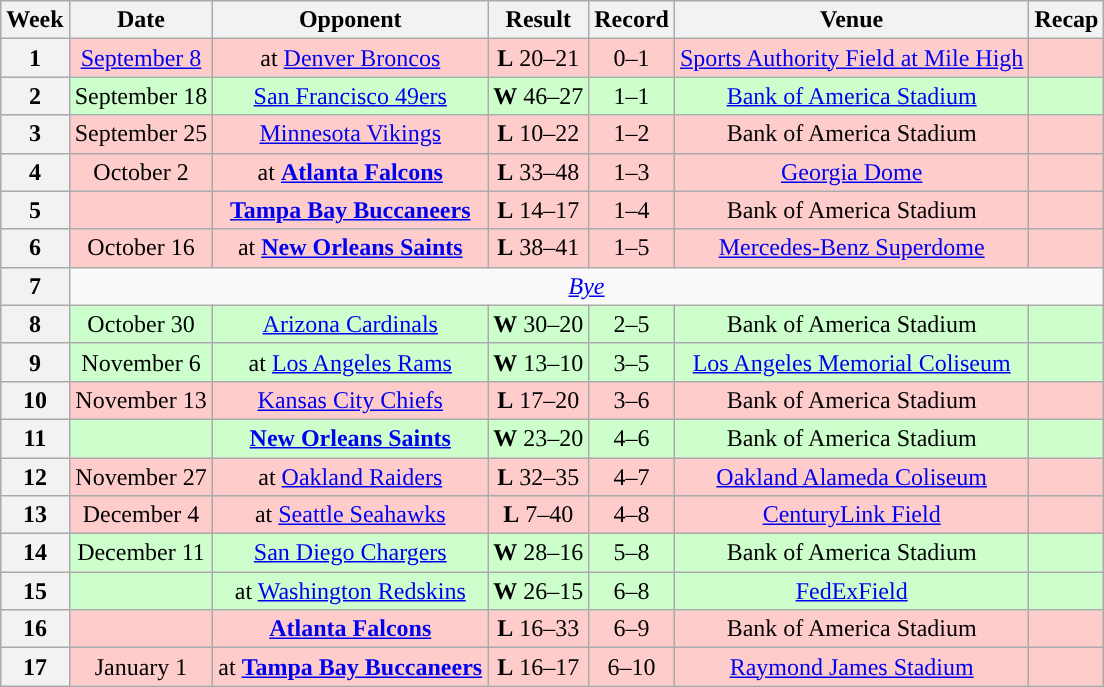<table class="wikitable" style="text-align:center">
<tr>
<th>Week</th>
<th>Date</th>
<th>Opponent</th>
<th>Result</th>
<th>Record</th>
<th>Venue</th>
<th>Recap</th>
</tr>
<tr style="background:#fcc">
<th>1</th>
<td><a href='#'>September 8</a></td>
<td>at <a href='#'>Denver Broncos</a></td>
<td><strong>L</strong> 20–21</td>
<td>0–1</td>
<td><a href='#'>Sports Authority Field at Mile High</a></td>
<td></td>
</tr>
<tr style="background:#cfc">
<th>2</th>
<td>September 18</td>
<td><a href='#'>San Francisco 49ers</a></td>
<td><strong>W</strong> 46–27</td>
<td>1–1</td>
<td><a href='#'>Bank of America Stadium</a></td>
<td></td>
</tr>
<tr style="background:#fcc">
<th>3</th>
<td>September 25</td>
<td><a href='#'>Minnesota Vikings</a></td>
<td><strong>L</strong> 10–22</td>
<td>1–2</td>
<td>Bank of America Stadium</td>
<td></td>
</tr>
<tr style="background:#fcc">
<th>4</th>
<td>October 2</td>
<td>at <strong><a href='#'>Atlanta Falcons</a></strong></td>
<td><strong>L</strong> 33–48</td>
<td>1–3</td>
<td><a href='#'>Georgia Dome</a></td>
<td></td>
</tr>
<tr style="background:#fcc">
<th>5</th>
<td></td>
<td><strong><a href='#'>Tampa Bay Buccaneers</a></strong></td>
<td><strong>L</strong> 14–17</td>
<td>1–4</td>
<td>Bank of America Stadium</td>
<td></td>
</tr>
<tr style="background:#fcc">
<th>6</th>
<td>October 16</td>
<td>at <strong><a href='#'>New Orleans Saints</a></strong></td>
<td><strong>L</strong> 38–41</td>
<td>1–5</td>
<td><a href='#'>Mercedes-Benz Superdome</a></td>
<td></td>
</tr>
<tr>
<th>7</th>
<td colspan="6"><em><a href='#'>Bye</a></em></td>
</tr>
<tr style="background:#cfc">
<th>8</th>
<td>October 30</td>
<td><a href='#'>Arizona Cardinals</a></td>
<td><strong>W</strong> 30–20</td>
<td>2–5</td>
<td>Bank of America Stadium</td>
<td></td>
</tr>
<tr style="background:#cfc">
<th>9</th>
<td>November 6</td>
<td>at <a href='#'>Los Angeles Rams</a></td>
<td><strong>W</strong> 13–10</td>
<td>3–5</td>
<td><a href='#'>Los Angeles Memorial Coliseum</a></td>
<td></td>
</tr>
<tr style="background:#fcc">
<th>10</th>
<td>November 13</td>
<td><a href='#'>Kansas City Chiefs</a></td>
<td><strong>L</strong> 17–20</td>
<td>3–6</td>
<td>Bank of America Stadium</td>
<td></td>
</tr>
<tr style="background:#cfc">
<th>11</th>
<td></td>
<td><strong><a href='#'>New Orleans Saints</a></strong></td>
<td><strong>W</strong> 23–20</td>
<td>4–6</td>
<td>Bank of America Stadium</td>
<td></td>
</tr>
<tr style="background:#fcc">
<th>12</th>
<td>November 27</td>
<td>at <a href='#'>Oakland Raiders</a></td>
<td><strong>L</strong> 32–35</td>
<td>4–7</td>
<td><a href='#'>Oakland Alameda Coliseum</a></td>
<td></td>
</tr>
<tr style="background:#fcc">
<th>13</th>
<td>December 4</td>
<td>at <a href='#'>Seattle Seahawks</a></td>
<td><strong>L</strong> 7–40</td>
<td>4–8</td>
<td><a href='#'>CenturyLink Field</a></td>
<td></td>
</tr>
<tr style="background:#cfc">
<th>14</th>
<td>December 11</td>
<td><a href='#'>San Diego Chargers</a></td>
<td><strong>W</strong> 28–16</td>
<td>5–8</td>
<td>Bank of America Stadium</td>
<td></td>
</tr>
<tr style="background:#cfc">
<th>15</th>
<td></td>
<td>at <a href='#'>Washington Redskins</a></td>
<td><strong>W</strong> 26–15</td>
<td>6–8</td>
<td><a href='#'>FedExField</a></td>
<td></td>
</tr>
<tr style="background:#fcc">
<th>16</th>
<td></td>
<td><strong><a href='#'>Atlanta Falcons</a></strong></td>
<td><strong>L</strong> 16–33</td>
<td>6–9</td>
<td>Bank of America Stadium</td>
<td></td>
</tr>
<tr style="background:#fcc">
<th>17</th>
<td>January 1</td>
<td>at <strong><a href='#'>Tampa Bay Buccaneers</a></strong></td>
<td><strong>L</strong> 16–17</td>
<td>6–10</td>
<td><a href='#'>Raymond James Stadium</a></td>
<td></td>
</tr>
</table>
